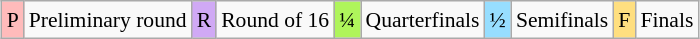<table class="wikitable" style="margin:0.5em auto; font-size:90%; line-height:1.25em;">
<tr>
<td bgcolor="#FFBBBB" align=center>P</td>
<td>Preliminary round</td>
<td bgcolor="#D0A9F5" align=center>R</td>
<td>Round of 16</td>
<td bgcolor="#AFF55B" align=center>¼</td>
<td>Quarterfinals</td>
<td bgcolor="#97DEFF" align=center>½</td>
<td>Semifinals</td>
<td bgcolor="#FFDF80" align=center>F</td>
<td>Finals</td>
</tr>
</table>
